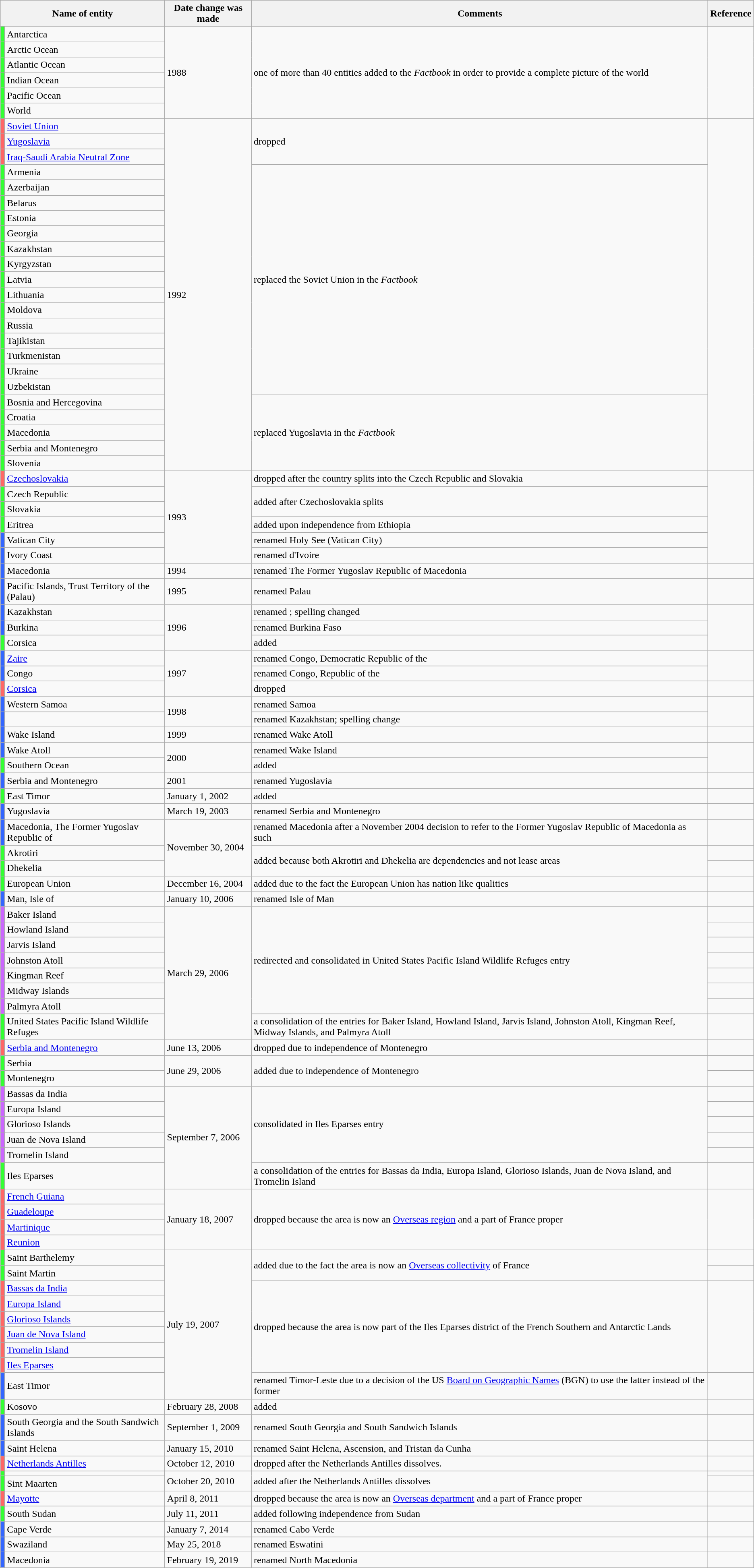<table class="wikitable">
<tr>
<th colspan="2">Name of entity</th>
<th>Date change was made</th>
<th>Comments</th>
<th>Reference</th>
</tr>
<tr>
<td style="background-color:#33ff33"></td>
<td>Antarctica</td>
<td rowspan="6">1988</td>
<td rowspan="6">one of more than 40 entities added to the <em>Factbook</em> in order to provide a complete picture of the world</td>
<td rowspan="6"></td>
</tr>
<tr>
<td style="background-color:#33ff33"></td>
<td>Arctic Ocean</td>
</tr>
<tr>
<td style="background-color:#33ff33"></td>
<td>Atlantic Ocean</td>
</tr>
<tr>
<td style="background-color:#33ff33"></td>
<td>Indian Ocean</td>
</tr>
<tr>
<td style="background-color:#33ff33"></td>
<td>Pacific Ocean</td>
</tr>
<tr>
<td style="background-color:#33ff33"></td>
<td>World</td>
</tr>
<tr>
<td style="background-color:#ff6666"></td>
<td><a href='#'>Soviet Union</a></td>
<td rowspan="23">1992</td>
<td rowspan="3">dropped</td>
<td rowspan="23"></td>
</tr>
<tr>
<td style="background-color:#ff6666"></td>
<td><a href='#'>Yugoslavia</a></td>
</tr>
<tr>
<td style="background-color:#ff6666"></td>
<td><a href='#'>Iraq-Saudi Arabia Neutral Zone</a></td>
</tr>
<tr>
<td style="background-color:#33ff33"></td>
<td>Armenia</td>
<td rowspan="15">replaced the Soviet Union in the <em>Factbook</em></td>
</tr>
<tr>
<td style="background-color:#33ff33"></td>
<td>Azerbaijan</td>
</tr>
<tr>
<td style="background-color:#33ff33"></td>
<td>Belarus</td>
</tr>
<tr>
<td style="background-color:#33ff33"></td>
<td>Estonia</td>
</tr>
<tr>
<td style="background-color:#33ff33"></td>
<td>Georgia</td>
</tr>
<tr>
<td style="background-color:#33ff33"></td>
<td>Kazakhstan</td>
</tr>
<tr>
<td style="background-color:#33ff33"></td>
<td>Kyrgyzstan</td>
</tr>
<tr>
<td style="background-color:#33ff33"></td>
<td>Latvia</td>
</tr>
<tr>
<td style="background-color:#33ff33"></td>
<td>Lithuania</td>
</tr>
<tr>
<td style="background-color:#33ff33"></td>
<td>Moldova</td>
</tr>
<tr>
<td style="background-color:#33ff33"></td>
<td>Russia</td>
</tr>
<tr>
<td style="background-color:#33ff33"></td>
<td>Tajikistan</td>
</tr>
<tr>
<td style="background-color:#33ff33"></td>
<td>Turkmenistan</td>
</tr>
<tr>
<td style="background-color:#33ff33"></td>
<td>Ukraine</td>
</tr>
<tr>
<td style="background-color:#33ff33"></td>
<td>Uzbekistan</td>
</tr>
<tr>
<td style="background-color:#33ff33"></td>
<td>Bosnia and Hercegovina</td>
<td rowspan="5">replaced Yugoslavia in the <em>Factbook</em></td>
</tr>
<tr>
<td style="background-color:#33ff33"></td>
<td>Croatia</td>
</tr>
<tr>
<td style="background-color:#33ff33"></td>
<td>Macedonia</td>
</tr>
<tr>
<td style="background-color:#33ff33"></td>
<td>Serbia and Montenegro</td>
</tr>
<tr>
<td style="background-color:#33ff33"></td>
<td>Slovenia</td>
</tr>
<tr>
<td style="background-color:#ff6666"></td>
<td><a href='#'>Czechoslovakia</a></td>
<td rowspan="6">1993</td>
<td>dropped after the country splits into the Czech Republic and Slovakia</td>
<td rowspan="6"></td>
</tr>
<tr>
<td style="background-color:#33ff33"></td>
<td>Czech Republic</td>
<td rowspan="2">added after Czechoslovakia splits</td>
</tr>
<tr>
<td style="background-color:#33ff33"></td>
<td>Slovakia</td>
</tr>
<tr>
<td style="background-color:#33ff33"></td>
<td>Eritrea</td>
<td>added upon independence from Ethiopia</td>
</tr>
<tr>
<td style="background-color:#3366ff"></td>
<td>Vatican City</td>
<td>renamed Holy See (Vatican City)</td>
</tr>
<tr>
<td style="background-color:#3366ff"></td>
<td>Ivory Coast</td>
<td>renamed  d'Ivoire</td>
</tr>
<tr>
<td style="background-color:#3366ff"></td>
<td>Macedonia</td>
<td>1994</td>
<td>renamed The Former Yugoslav Republic of Macedonia</td>
<td></td>
</tr>
<tr>
<td style="background-color:#3366ff"></td>
<td>Pacific Islands, Trust Territory of the (Palau)</td>
<td>1995</td>
<td>renamed Palau</td>
<td></td>
</tr>
<tr>
<td style="background-color:#3366ff"></td>
<td>Kazakhstan</td>
<td rowspan="3">1996</td>
<td>renamed ; spelling changed</td>
<td rowspan="3"></td>
</tr>
<tr>
<td style="background-color:#3366ff"></td>
<td>Burkina</td>
<td>renamed Burkina Faso</td>
</tr>
<tr>
<td style="background-color:#33ff33"></td>
<td>Corsica</td>
<td>added</td>
</tr>
<tr>
<td style="background-color:#3366ff"></td>
<td><a href='#'>Zaire</a></td>
<td rowspan="3">1997</td>
<td>renamed Congo, Democratic Republic of the</td>
<td rowspan="2"></td>
</tr>
<tr>
<td style="background-color:#3366ff"></td>
<td>Congo</td>
<td>renamed Congo, Republic of the</td>
</tr>
<tr>
<td style="background-color:#ff6666"></td>
<td><a href='#'>Corsica</a></td>
<td>dropped</td>
<td></td>
</tr>
<tr>
<td style="background-color:#3366ff"></td>
<td>Western Samoa</td>
<td rowspan="2">1998</td>
<td>renamed Samoa</td>
<td rowspan="2"></td>
</tr>
<tr>
<td style="background-color:#3366ff"></td>
<td></td>
<td>renamed Kazakhstan; spelling change</td>
</tr>
<tr>
<td style="background-color:#3366ff"></td>
<td>Wake Island</td>
<td>1999</td>
<td>renamed Wake Atoll</td>
<td></td>
</tr>
<tr>
<td style="background-color:#3366ff"></td>
<td>Wake Atoll</td>
<td rowspan="2">2000</td>
<td>renamed Wake Island</td>
<td rowspan="2"></td>
</tr>
<tr>
<td style="background-color:#33ff33"></td>
<td>Southern Ocean</td>
<td>added</td>
</tr>
<tr>
<td style="background-color:#3366ff"></td>
<td>Serbia and Montenegro</td>
<td>2001</td>
<td>renamed Yugoslavia</td>
<td></td>
</tr>
<tr>
<td style="background-color:#33ff33"></td>
<td>East Timor</td>
<td>January 1, 2002</td>
<td>added</td>
<td></td>
</tr>
<tr>
<td style="background-color:#3366ff"></td>
<td>Yugoslavia</td>
<td>March 19, 2003</td>
<td>renamed Serbia and Montenegro</td>
<td></td>
</tr>
<tr>
<td style="background-color:#3366ff"></td>
<td>Macedonia, The Former Yugoslav Republic of</td>
<td rowspan="3">November 30, 2004</td>
<td>renamed Macedonia after a November 2004 decision  to refer to the Former Yugoslav Republic of Macedonia as such</td>
<td></td>
</tr>
<tr>
<td style="background-color:#33ff33"></td>
<td>Akrotiri</td>
<td rowspan="2">added because both Akrotiri and Dhekelia are dependencies and not lease areas</td>
<td></td>
</tr>
<tr>
<td style="background-color:#33ff33"></td>
<td>Dhekelia</td>
<td></td>
</tr>
<tr>
<td style="background-color:#33ff33"></td>
<td>European Union</td>
<td>December 16, 2004</td>
<td>added due to the fact the European Union has nation like qualities</td>
<td></td>
</tr>
<tr>
<td style="background-color:#3366ff"></td>
<td>Man, Isle of</td>
<td>January 10, 2006</td>
<td>renamed Isle of Man</td>
<td></td>
</tr>
<tr>
<td style="background-color:#cc66ff"></td>
<td>Baker Island</td>
<td rowspan="8">March 29, 2006</td>
<td rowspan="7">redirected and consolidated in United States Pacific Island Wildlife Refuges entry</td>
<td></td>
</tr>
<tr>
<td style="background-color:#cc66ff"></td>
<td>Howland Island</td>
<td></td>
</tr>
<tr>
<td style="background-color:#cc66ff"></td>
<td>Jarvis Island</td>
<td></td>
</tr>
<tr>
<td style="background-color:#cc66ff"></td>
<td>Johnston Atoll</td>
<td></td>
</tr>
<tr>
<td style="background-color:#cc66ff"></td>
<td>Kingman Reef</td>
<td></td>
</tr>
<tr>
<td style="background-color:#cc66ff"></td>
<td>Midway Islands</td>
<td></td>
</tr>
<tr>
<td style="background-color:#cc66ff"></td>
<td>Palmyra Atoll</td>
<td></td>
</tr>
<tr>
<td style="background-color:#33ff33"></td>
<td>United States Pacific Island Wildlife Refuges</td>
<td>a consolidation of the entries for Baker Island, Howland Island, Jarvis Island, Johnston Atoll, Kingman Reef, Midway Islands, and Palmyra Atoll</td>
<td></td>
</tr>
<tr>
<td style="background-color:#ff6666"></td>
<td><a href='#'>Serbia and Montenegro</a></td>
<td>June 13, 2006</td>
<td>dropped due to independence of Montenegro</td>
<td></td>
</tr>
<tr>
<td style="background-color:#33ff33"></td>
<td>Serbia</td>
<td rowspan="2">June 29, 2006</td>
<td rowspan="2">added due to independence of Montenegro</td>
<td></td>
</tr>
<tr>
<td style="background-color:#33ff33"></td>
<td>Montenegro</td>
<td></td>
</tr>
<tr>
<td style="background-color:#cc66ff"></td>
<td>Bassas da India</td>
<td rowspan="6">September 7, 2006</td>
<td rowspan="5">consolidated in Iles Eparses entry</td>
<td></td>
</tr>
<tr>
<td style="background-color:#cc66ff"></td>
<td>Europa Island</td>
<td></td>
</tr>
<tr>
<td style="background-color:#cc66ff"></td>
<td>Glorioso Islands</td>
<td></td>
</tr>
<tr>
<td style="background-color:#cc66ff"></td>
<td>Juan de Nova Island</td>
<td></td>
</tr>
<tr>
<td style="background-color:#cc66ff"></td>
<td>Tromelin Island</td>
<td></td>
</tr>
<tr>
<td style="background-color:#33ff33"></td>
<td>Iles Eparses</td>
<td>a consolidation of the entries for Bassas da India, Europa Island, Glorioso Islands, Juan de Nova Island, and Tromelin Island</td>
<td></td>
</tr>
<tr>
<td style="background-color:#ff6666"></td>
<td><a href='#'>French Guiana</a></td>
<td rowspan="4">January 18, 2007</td>
<td rowspan="4">dropped because the area is now an <a href='#'>Overseas region</a> and a part of France proper</td>
<td rowspan="4"></td>
</tr>
<tr>
<td style="background-color:#ff6666"></td>
<td><a href='#'>Guadeloupe</a></td>
</tr>
<tr>
<td style="background-color:#ff6666"></td>
<td><a href='#'>Martinique</a></td>
</tr>
<tr>
<td style="background-color:#ff6666"></td>
<td><a href='#'>Reunion</a></td>
</tr>
<tr>
<td style="background-color:#33ff33"></td>
<td>Saint Barthelemy</td>
<td rowspan="9">July 19, 2007</td>
<td rowspan="2">added due to the fact the area is now an <a href='#'>Overseas collectivity</a> of France</td>
<td></td>
</tr>
<tr>
<td style="background-color:#33ff33"></td>
<td>Saint Martin</td>
<td></td>
</tr>
<tr>
<td style="background-color:#ff6666"></td>
<td><a href='#'>Bassas da India</a></td>
<td rowspan="6">dropped because the area is now part of the Iles Eparses district of the French Southern and Antarctic Lands</td>
<td rowspan="6"></td>
</tr>
<tr>
<td style="background-color:#ff6666"></td>
<td><a href='#'>Europa Island</a></td>
</tr>
<tr>
<td style="background-color:#ff6666"></td>
<td><a href='#'>Glorioso Islands</a></td>
</tr>
<tr>
<td style="background-color:#ff6666"></td>
<td><a href='#'>Juan de Nova Island</a></td>
</tr>
<tr>
<td style="background-color:#ff6666"></td>
<td><a href='#'>Tromelin Island</a></td>
</tr>
<tr>
<td style="background-color:#ff6666"></td>
<td><a href='#'>Iles Eparses</a></td>
</tr>
<tr>
<td style="background-color:#3366ff"></td>
<td>East Timor</td>
<td>renamed Timor-Leste due to a decision of the US <a href='#'>Board on Geographic Names</a> (BGN) to use the latter instead of the former</td>
<td></td>
</tr>
<tr>
<td style="background-color:#33ff33"></td>
<td>Kosovo</td>
<td>February 28, 2008</td>
<td>added</td>
<td></td>
</tr>
<tr>
<td style="background-color:#3366ff"></td>
<td>South Georgia and the South Sandwich Islands</td>
<td>September 1, 2009</td>
<td>renamed South Georgia and South Sandwich Islands</td>
<td></td>
</tr>
<tr>
<td style="background-color:#3366ff"></td>
<td>Saint Helena</td>
<td>January 15, 2010</td>
<td>renamed Saint Helena, Ascension, and Tristan da Cunha</td>
<td></td>
</tr>
<tr>
<td style="background-color:#ff6666"></td>
<td><a href='#'>Netherlands Antilles</a></td>
<td>October 12, 2010</td>
<td>dropped after the Netherlands Antilles dissolves.</td>
<td></td>
</tr>
<tr>
<td style="background-color:#33ff33"></td>
<td></td>
<td rowspan=2>October 20, 2010</td>
<td rowspan=2>added after the Netherlands Antilles dissolves</td>
<td></td>
</tr>
<tr>
<td style="background-color:#33ff33"></td>
<td>Sint Maarten</td>
<td></td>
</tr>
<tr>
<td style="background-color:#ff6666"></td>
<td><a href='#'>Mayotte</a></td>
<td>April 8, 2011</td>
<td>dropped because the area is now an <a href='#'>Overseas department</a> and a part of France proper</td>
<td></td>
</tr>
<tr>
<td style="background-color:#33ff33"></td>
<td>South Sudan</td>
<td>July 11, 2011</td>
<td>added following independence from Sudan</td>
<td></td>
</tr>
<tr>
<td style="background-color:#3366ff"></td>
<td>Cape Verde</td>
<td>January 7, 2014</td>
<td>renamed Cabo Verde</td>
<td></td>
</tr>
<tr>
<td style="background-color:#3366ff"></td>
<td>Swaziland</td>
<td>May 25, 2018</td>
<td>renamed Eswatini</td>
<td></td>
</tr>
<tr>
<td style="background-color:#3366ff"></td>
<td>Macedonia</td>
<td>February 19, 2019</td>
<td>renamed North Macedonia</td>
<td></td>
</tr>
</table>
